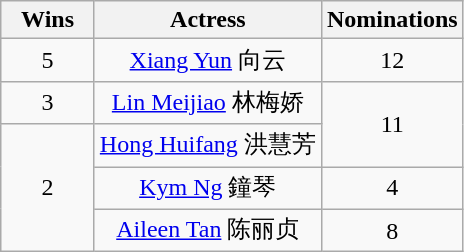<table class="wikitable" style="text-align:center;">
<tr>
<th scope="col" width="55" align="center">Wins</th>
<th scope="col" align="center">Actress</th>
<th scope="col" width="55">Nominations</th>
</tr>
<tr>
<td>5</td>
<td><a href='#'>Xiang Yun</a> 向云</td>
<td>12</td>
</tr>
<tr>
<td>3</td>
<td><a href='#'>Lin Meijiao</a> 林梅娇</td>
<td rowspan=2>11</td>
</tr>
<tr>
<td rowspan=3>2</td>
<td><a href='#'>Hong Huifang</a> 洪慧芳</td>
</tr>
<tr>
<td><a href='#'>Kym Ng</a> 鐘琴</td>
<td>4</td>
</tr>
<tr>
<td><a href='#'>Aileen Tan</a> 陈丽贞</td>
<td>8</td>
</tr>
</table>
